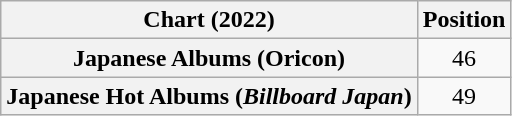<table class="wikitable plainrowheaders" style="text-align:center">
<tr>
<th scope="col">Chart (2022)</th>
<th scope="col">Position</th>
</tr>
<tr>
<th scope="row">Japanese Albums (Oricon)</th>
<td>46</td>
</tr>
<tr>
<th scope="row">Japanese Hot Albums (<em>Billboard Japan</em>)</th>
<td>49</td>
</tr>
</table>
